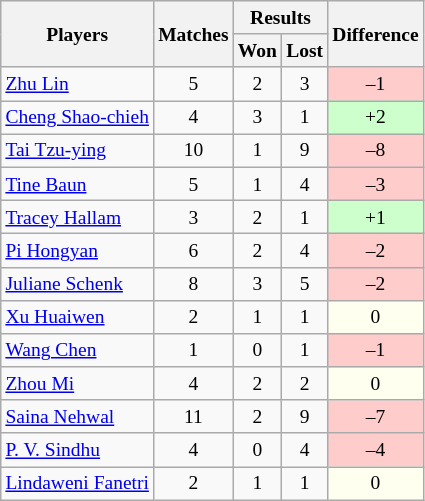<table class=wikitable style="text-align:center; font-size:small">
<tr>
<th rowspan="2">Players</th>
<th rowspan="2">Matches</th>
<th colspan="2">Results</th>
<th rowspan="2">Difference</th>
</tr>
<tr>
<th>Won</th>
<th>Lost</th>
</tr>
<tr>
<td align="left"> <a href='#'>Zhu Lin</a></td>
<td>5</td>
<td>2</td>
<td>3</td>
<td bgcolor="#ffcccc">–1</td>
</tr>
<tr>
<td align="left"> <a href='#'>Cheng Shao-chieh</a></td>
<td>4</td>
<td>3</td>
<td>1</td>
<td bgcolor="#ccffcc">+2</td>
</tr>
<tr>
<td align="left"> <a href='#'>Tai Tzu-ying</a></td>
<td>10</td>
<td>1</td>
<td>9</td>
<td bgcolor="#ffcccc">–8</td>
</tr>
<tr>
<td align="left"> <a href='#'>Tine Baun</a></td>
<td>5</td>
<td>1</td>
<td>4</td>
<td bgcolor="#ffcccc">–3</td>
</tr>
<tr>
<td align="left"> <a href='#'>Tracey Hallam</a></td>
<td>3</td>
<td>2</td>
<td>1</td>
<td bgcolor="#ccffcc">+1</td>
</tr>
<tr>
<td align="left"> <a href='#'>Pi Hongyan</a></td>
<td>6</td>
<td>2</td>
<td>4</td>
<td bgcolor="#ffcccc">–2</td>
</tr>
<tr>
<td align="left"> <a href='#'>Juliane Schenk</a></td>
<td>8</td>
<td>3</td>
<td>5</td>
<td bgcolor="#ffcccc">–2</td>
</tr>
<tr>
<td align="left"> <a href='#'>Xu Huaiwen</a></td>
<td>2</td>
<td>1</td>
<td>1</td>
<td bgcolor="#fffff0">0</td>
</tr>
<tr>
<td align="left"> <a href='#'>Wang Chen</a></td>
<td>1</td>
<td>0</td>
<td>1</td>
<td bgcolor="#ffcccc">–1</td>
</tr>
<tr>
<td align="left"> <a href='#'>Zhou Mi</a></td>
<td>4</td>
<td>2</td>
<td>2</td>
<td bgcolor="#fffff0">0</td>
</tr>
<tr>
<td align="left"> <a href='#'>Saina Nehwal</a></td>
<td>11</td>
<td>2</td>
<td>9</td>
<td bgcolor="#ffcccc">–7</td>
</tr>
<tr>
<td align="left"> <a href='#'>P. V. Sindhu</a></td>
<td>4</td>
<td>0</td>
<td>4</td>
<td bgcolor="#ffcccc">–4</td>
</tr>
<tr>
<td align="left"> <a href='#'>Lindaweni Fanetri</a></td>
<td>2</td>
<td>1</td>
<td>1</td>
<td bgcolor="#fffff0">0</td>
</tr>
</table>
